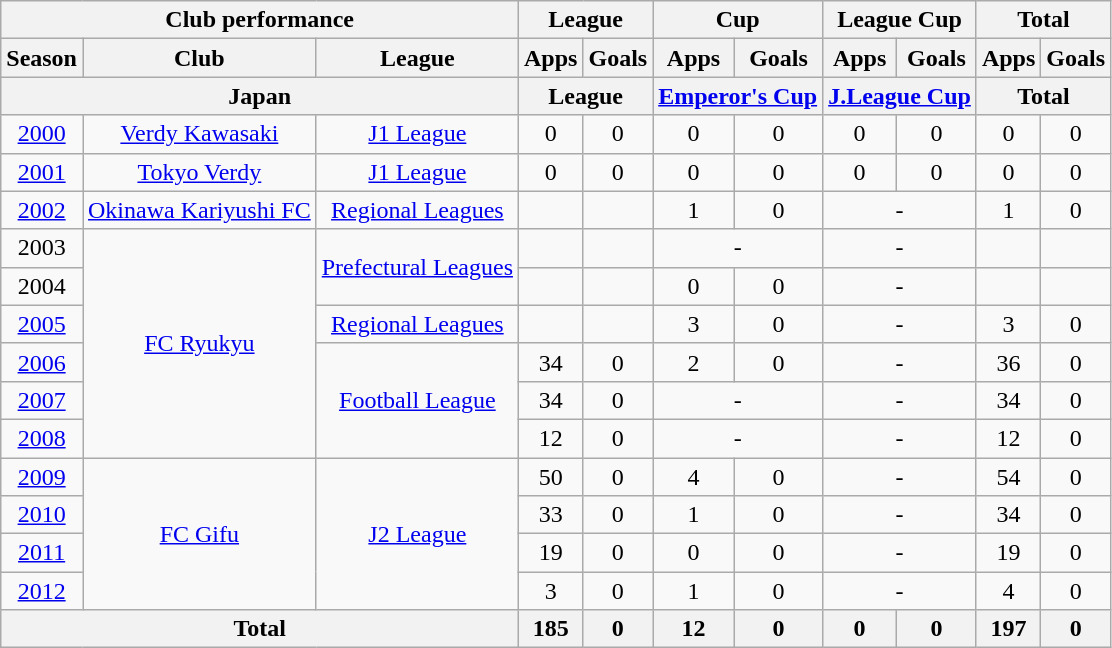<table class="wikitable" style="text-align:center;">
<tr>
<th colspan=3>Club performance</th>
<th colspan=2>League</th>
<th colspan=2>Cup</th>
<th colspan=2>League Cup</th>
<th colspan=2>Total</th>
</tr>
<tr>
<th>Season</th>
<th>Club</th>
<th>League</th>
<th>Apps</th>
<th>Goals</th>
<th>Apps</th>
<th>Goals</th>
<th>Apps</th>
<th>Goals</th>
<th>Apps</th>
<th>Goals</th>
</tr>
<tr>
<th colspan=3>Japan</th>
<th colspan=2>League</th>
<th colspan=2><a href='#'>Emperor's Cup</a></th>
<th colspan=2><a href='#'>J.League Cup</a></th>
<th colspan=2>Total</th>
</tr>
<tr>
<td><a href='#'>2000</a></td>
<td><a href='#'>Verdy Kawasaki</a></td>
<td><a href='#'>J1 League</a></td>
<td>0</td>
<td>0</td>
<td>0</td>
<td>0</td>
<td>0</td>
<td>0</td>
<td>0</td>
<td>0</td>
</tr>
<tr>
<td><a href='#'>2001</a></td>
<td><a href='#'>Tokyo Verdy</a></td>
<td><a href='#'>J1 League</a></td>
<td>0</td>
<td>0</td>
<td>0</td>
<td>0</td>
<td>0</td>
<td>0</td>
<td>0</td>
<td>0</td>
</tr>
<tr>
<td><a href='#'>2002</a></td>
<td><a href='#'>Okinawa Kariyushi FC</a></td>
<td><a href='#'>Regional Leagues</a></td>
<td></td>
<td></td>
<td>1</td>
<td>0</td>
<td colspan="2">-</td>
<td>1</td>
<td>0</td>
</tr>
<tr>
<td>2003</td>
<td rowspan="6"><a href='#'>FC Ryukyu</a></td>
<td rowspan="2"><a href='#'>Prefectural Leagues</a></td>
<td></td>
<td></td>
<td colspan="2">-</td>
<td colspan="2">-</td>
<td></td>
<td></td>
</tr>
<tr>
<td>2004</td>
<td></td>
<td></td>
<td>0</td>
<td>0</td>
<td colspan="2">-</td>
<td></td>
<td></td>
</tr>
<tr>
<td><a href='#'>2005</a></td>
<td><a href='#'>Regional Leagues</a></td>
<td></td>
<td></td>
<td>3</td>
<td>0</td>
<td colspan="2">-</td>
<td>3</td>
<td>0</td>
</tr>
<tr>
<td><a href='#'>2006</a></td>
<td rowspan="3"><a href='#'>Football League</a></td>
<td>34</td>
<td>0</td>
<td>2</td>
<td>0</td>
<td colspan="2">-</td>
<td>36</td>
<td>0</td>
</tr>
<tr>
<td><a href='#'>2007</a></td>
<td>34</td>
<td>0</td>
<td colspan="2">-</td>
<td colspan="2">-</td>
<td>34</td>
<td>0</td>
</tr>
<tr>
<td><a href='#'>2008</a></td>
<td>12</td>
<td>0</td>
<td colspan="2">-</td>
<td colspan="2">-</td>
<td>12</td>
<td>0</td>
</tr>
<tr>
<td><a href='#'>2009</a></td>
<td rowspan="4"><a href='#'>FC Gifu</a></td>
<td rowspan="4"><a href='#'>J2 League</a></td>
<td>50</td>
<td>0</td>
<td>4</td>
<td>0</td>
<td colspan="2">-</td>
<td>54</td>
<td>0</td>
</tr>
<tr>
<td><a href='#'>2010</a></td>
<td>33</td>
<td>0</td>
<td>1</td>
<td>0</td>
<td colspan="2">-</td>
<td>34</td>
<td>0</td>
</tr>
<tr>
<td><a href='#'>2011</a></td>
<td>19</td>
<td>0</td>
<td>0</td>
<td>0</td>
<td colspan="2">-</td>
<td>19</td>
<td>0</td>
</tr>
<tr>
<td><a href='#'>2012</a></td>
<td>3</td>
<td>0</td>
<td>1</td>
<td>0</td>
<td colspan="2">-</td>
<td>4</td>
<td>0</td>
</tr>
<tr>
<th colspan=3>Total</th>
<th>185</th>
<th>0</th>
<th>12</th>
<th>0</th>
<th>0</th>
<th>0</th>
<th>197</th>
<th>0</th>
</tr>
</table>
